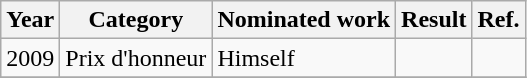<table class="wikitable sortable">
<tr>
<th>Year</th>
<th>Category</th>
<th>Nominated work</th>
<th>Result</th>
<th>Ref.</th>
</tr>
<tr>
<td>2009</td>
<td>Prix d'honneur</td>
<td>Himself</td>
<td></td>
<td></td>
</tr>
<tr>
</tr>
</table>
